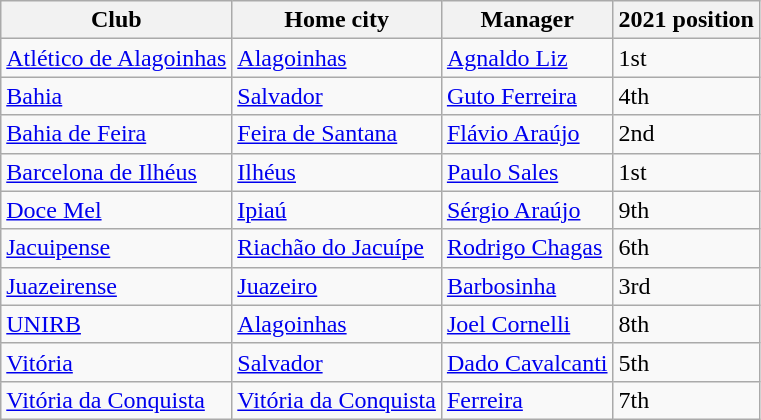<table class="wikitable">
<tr>
<th>Club</th>
<th>Home city</th>
<th>Manager</th>
<th>2021 position</th>
</tr>
<tr>
<td><a href='#'>Atlético de Alagoinhas</a></td>
<td><a href='#'>Alagoinhas</a></td>
<td><a href='#'>Agnaldo Liz</a></td>
<td>1st</td>
</tr>
<tr>
<td><a href='#'>Bahia</a></td>
<td><a href='#'>Salvador</a></td>
<td><a href='#'>Guto Ferreira</a></td>
<td>4th</td>
</tr>
<tr>
<td><a href='#'>Bahia de Feira</a></td>
<td><a href='#'>Feira de Santana</a></td>
<td><a href='#'>Flávio Araújo</a></td>
<td>2nd</td>
</tr>
<tr>
<td><a href='#'>Barcelona de Ilhéus</a></td>
<td><a href='#'>Ilhéus</a></td>
<td><a href='#'>Paulo Sales</a></td>
<td>1st </td>
</tr>
<tr>
<td><a href='#'>Doce Mel</a></td>
<td><a href='#'>Ipiaú</a></td>
<td><a href='#'>Sérgio Araújo</a></td>
<td>9th</td>
</tr>
<tr>
<td><a href='#'>Jacuipense</a></td>
<td><a href='#'>Riachão do Jacuípe</a></td>
<td><a href='#'>Rodrigo Chagas</a></td>
<td>6th</td>
</tr>
<tr>
<td><a href='#'>Juazeirense</a></td>
<td><a href='#'>Juazeiro</a></td>
<td><a href='#'>Barbosinha</a></td>
<td>3rd</td>
</tr>
<tr>
<td><a href='#'>UNIRB</a></td>
<td><a href='#'>Alagoinhas</a></td>
<td><a href='#'>Joel Cornelli</a></td>
<td>8th</td>
</tr>
<tr>
<td><a href='#'>Vitória</a></td>
<td><a href='#'>Salvador</a></td>
<td><a href='#'>Dado Cavalcanti</a></td>
<td>5th</td>
</tr>
<tr>
<td><a href='#'>Vitória da Conquista</a></td>
<td><a href='#'>Vitória da Conquista</a></td>
<td><a href='#'>Ferreira</a></td>
<td>7th</td>
</tr>
</table>
